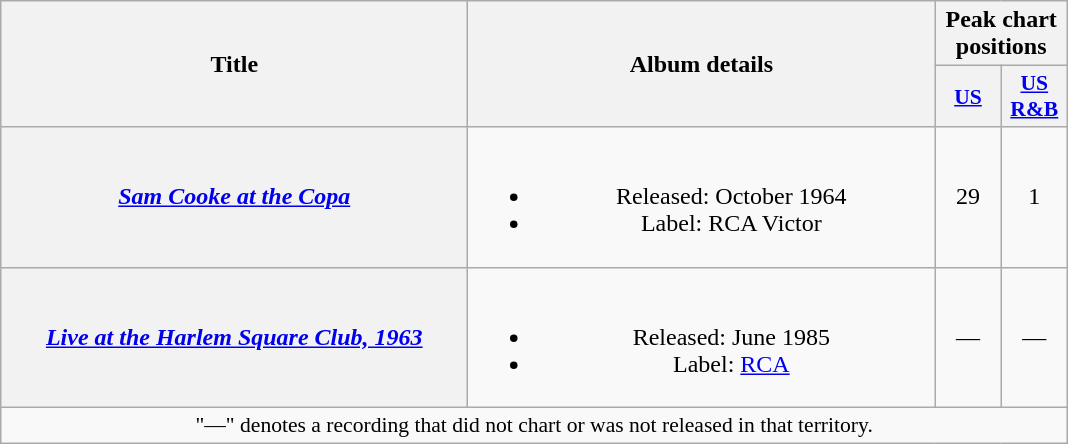<table class="wikitable plainrowheaders" style="text-align:center;">
<tr>
<th scope="col" rowspan="2" style="width:19em;">Title</th>
<th scope="col" rowspan="2" style="width:19em;">Album details</th>
<th scope="col" colspan="2">Peak chart positions</th>
</tr>
<tr>
<th scope="col" style="width:2.6em;font-size:90%;"><a href='#'>US</a><br></th>
<th scope="col" style="width:2.6em;font-size:90%;"><a href='#'>US R&B</a><br></th>
</tr>
<tr>
<th scope="row"><em><a href='#'>Sam Cooke at the Copa</a></em></th>
<td><br><ul><li>Released: October 1964</li><li>Label: RCA Victor</li></ul></td>
<td>29</td>
<td>1</td>
</tr>
<tr>
<th scope="row"><em><a href='#'>Live at the Harlem Square Club, 1963</a></em></th>
<td><br><ul><li>Released: June 1985</li><li>Label: <a href='#'>RCA</a></li></ul></td>
<td>—</td>
<td>—</td>
</tr>
<tr>
<td colspan="13" style="font-size:90%">"—" denotes a recording that did not chart or was not released in that territory.</td>
</tr>
</table>
